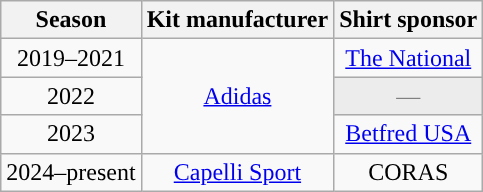<table class="wikitable" style="text-align: center">
<tr>
<th scope="col">Season</th>
<th scope="col">Kit manufacturer</th>
<th scope="col">Shirt sponsor</th>
</tr>
<tr>
<td>2019–2021</td>
<td rowspan="3"><a href='#'>Adidas</a></td>
<td><a href='#'>The National</a></td>
</tr>
<tr>
<td>2022</td>
<td align="center" style="background:#ececec; color:gray">—</td>
</tr>
<tr>
<td>2023</td>
<td><a href='#'>Betfred USA</a></td>
</tr>
<tr>
<td>2024–present</td>
<td><a href='#'>Capelli Sport</a></td>
<td>CORAS</td>
</tr>
</table>
